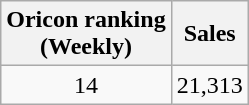<table class="wikitable">
<tr>
<th align="center">Oricon ranking<br>(Weekly)</th>
<th align="center">Sales</th>
</tr>
<tr>
<td align="center">14</td>
<td align="center">21,313</td>
</tr>
</table>
